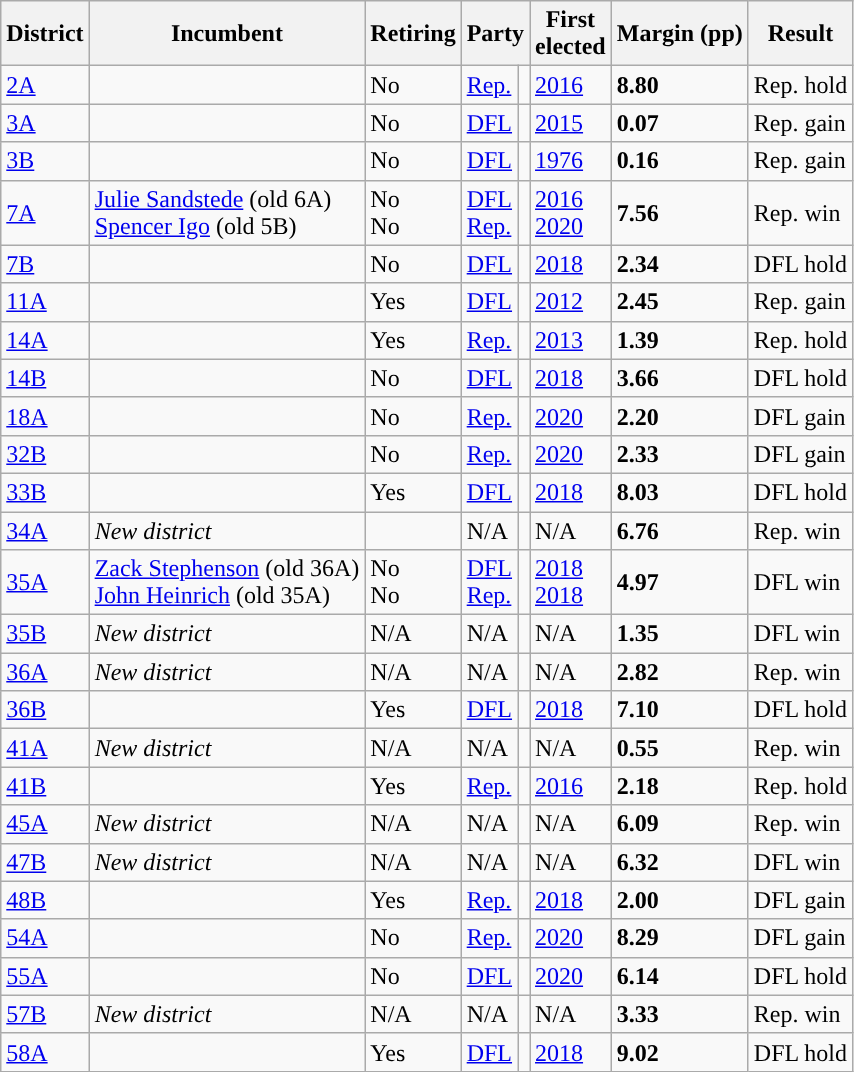<table class="wikitable sortable mw-collapsible">
<tr>
<th>District</th>
<th>Incumbent</th>
<th>Retiring</th>
<th colspan="2">Party</th>
<th>First<br>elected</th>
<th>Margin (pp)</th>
<th>Result</th>
</tr>
<tr>
<td><a href='#'>2A</a></td>
<td></td>
<td>No</td>
<td><a href='#'>Rep.</a></td>
<td style="background-color:"></td>
<td><a href='#'>2016</a></td>
<td><strong><span>8.80</span></strong></td>
<td>Rep. hold</td>
</tr>
<tr>
<td><a href='#'>3A</a></td>
<td></td>
<td>No</td>
<td><a href='#'>DFL</a></td>
<td style="background-color:"></td>
<td><a href='#'>2015</a></td>
<td><strong><span>0.07</span></strong></td>
<td>Rep. gain</td>
</tr>
<tr>
<td><a href='#'>3B</a></td>
<td></td>
<td>No</td>
<td><a href='#'>DFL</a></td>
<td style="background-color:"></td>
<td><a href='#'>1976</a></td>
<td><strong><span>0.16</span></strong></td>
<td>Rep. gain</td>
</tr>
<tr>
<td><a href='#'>7A</a></td>
<td><a href='#'>Julie Sandstede</a> (old 6A)<br><a href='#'>Spencer Igo</a> (old 5B)</td>
<td>No<br>No</td>
<td><a href='#'>DFL</a><br><a href='#'>Rep.</a></td>
<td style="background-color:"></td>
<td><a href='#'>2016</a><br><a href='#'>2020</a></td>
<td><strong><span>7.56</span></strong></td>
<td>Rep. win</td>
</tr>
<tr>
<td><a href='#'>7B</a></td>
<td></td>
<td>No</td>
<td><a href='#'>DFL</a></td>
<td style="background-color:"></td>
<td><a href='#'>2018</a></td>
<td><strong><span>2.34</span></strong></td>
<td>DFL hold</td>
</tr>
<tr>
<td><a href='#'>11A</a></td>
<td></td>
<td>Yes</td>
<td><a href='#'>DFL</a></td>
<td style="background-color:"></td>
<td><a href='#'>2012</a></td>
<td><strong><span>2.45</span></strong></td>
<td>Rep. gain</td>
</tr>
<tr>
<td><a href='#'>14A</a></td>
<td></td>
<td>Yes</td>
<td><a href='#'>Rep.</a></td>
<td style="background-color:"></td>
<td><a href='#'>2013</a></td>
<td><strong><span>1.39</span></strong></td>
<td>Rep. hold</td>
</tr>
<tr>
<td><a href='#'>14B</a></td>
<td></td>
<td>No</td>
<td><a href='#'>DFL</a></td>
<td style="background-color:"></td>
<td><a href='#'>2018</a></td>
<td><strong><span>3.66</span></strong></td>
<td>DFL hold</td>
</tr>
<tr>
<td><a href='#'>18A</a></td>
<td></td>
<td>No</td>
<td><a href='#'>Rep.</a></td>
<td style="background-color:"></td>
<td><a href='#'>2020</a></td>
<td><strong><span>2.20</span></strong></td>
<td>DFL gain</td>
</tr>
<tr>
<td><a href='#'>32B</a></td>
<td></td>
<td>No</td>
<td><a href='#'>Rep.</a></td>
<td style="background-color:"></td>
<td><a href='#'>2020</a></td>
<td><strong><span>2.33</span></strong></td>
<td>DFL gain</td>
</tr>
<tr>
<td><a href='#'>33B</a></td>
<td></td>
<td>Yes</td>
<td><a href='#'>DFL</a></td>
<td style="background-color:"></td>
<td><a href='#'>2018</a></td>
<td><strong><span>8.03</span></strong></td>
<td>DFL hold</td>
</tr>
<tr>
<td><a href='#'>34A</a></td>
<td><em>New district</em></td>
<td></td>
<td>N/A</td>
<td style="background-color:"></td>
<td>N/A</td>
<td><strong><span>6.76</span></strong></td>
<td>Rep. win</td>
</tr>
<tr>
<td><a href='#'>35A</a></td>
<td><a href='#'>Zack Stephenson</a> (old 36A)<br><a href='#'>John Heinrich</a> (old 35A)</td>
<td>No<br>No</td>
<td><a href='#'>DFL</a><br><a href='#'>Rep.</a></td>
<td style="background-color:"></td>
<td><a href='#'>2018</a><br><a href='#'>2018</a></td>
<td><strong><span>4.97</span></strong></td>
<td>DFL win</td>
</tr>
<tr>
<td><a href='#'>35B</a></td>
<td><em>New district</em></td>
<td>N/A</td>
<td>N/A</td>
<td style="background-color:"></td>
<td>N/A</td>
<td><strong><span>1.35</span></strong></td>
<td>DFL win</td>
</tr>
<tr>
<td><a href='#'>36A</a></td>
<td><em>New district</em></td>
<td>N/A</td>
<td>N/A</td>
<td style="background-color:"></td>
<td>N/A</td>
<td><strong><span>2.82</span></strong></td>
<td>Rep. win</td>
</tr>
<tr>
<td><a href='#'>36B</a></td>
<td></td>
<td>Yes</td>
<td><a href='#'>DFL</a></td>
<td style="background-color:"></td>
<td><a href='#'>2018</a></td>
<td><strong><span>7.10</span></strong></td>
<td>DFL hold</td>
</tr>
<tr>
<td><a href='#'>41A</a></td>
<td><em>New district</em></td>
<td>N/A</td>
<td>N/A</td>
<td style="background-color:"></td>
<td>N/A</td>
<td><strong><span>0.55</span></strong></td>
<td>Rep. win</td>
</tr>
<tr>
<td><a href='#'>41B</a></td>
<td></td>
<td>Yes</td>
<td><a href='#'>Rep.</a></td>
<td style="background-color:"></td>
<td><a href='#'>2016</a></td>
<td><strong><span>2.18</span></strong></td>
<td>Rep. hold</td>
</tr>
<tr>
<td><a href='#'>45A</a></td>
<td><em>New district</em></td>
<td>N/A</td>
<td>N/A</td>
<td style="background-color:"></td>
<td>N/A</td>
<td><strong><span>6.09</span></strong></td>
<td>Rep. win</td>
</tr>
<tr>
<td><a href='#'>47B</a></td>
<td><em>New district</em></td>
<td>N/A</td>
<td>N/A</td>
<td style="background-color:"></td>
<td>N/A</td>
<td><strong><span>6.32</span></strong></td>
<td>DFL win</td>
</tr>
<tr>
<td><a href='#'>48B</a></td>
<td></td>
<td>Yes</td>
<td><a href='#'>Rep.</a></td>
<td style="background-color:"></td>
<td><a href='#'>2018</a></td>
<td><strong><span>2.00</span></strong></td>
<td>DFL gain</td>
</tr>
<tr>
<td><a href='#'>54A</a></td>
<td></td>
<td>No</td>
<td><a href='#'>Rep.</a></td>
<td style="background-color:"></td>
<td><a href='#'>2020</a></td>
<td><strong><span>8.29</span></strong></td>
<td>DFL gain</td>
</tr>
<tr>
<td><a href='#'>55A</a></td>
<td></td>
<td>No</td>
<td><a href='#'>DFL</a></td>
<td style="background-color:"></td>
<td><a href='#'>2020</a></td>
<td><strong><span>6.14</span></strong></td>
<td>DFL hold</td>
</tr>
<tr>
<td><a href='#'>57B</a></td>
<td><em>New district</em></td>
<td>N/A</td>
<td>N/A</td>
<td style="background-color:"></td>
<td>N/A</td>
<td><strong><span>3.33</span></strong></td>
<td>Rep. win</td>
</tr>
<tr>
<td><a href='#'>58A</a></td>
<td></td>
<td>Yes</td>
<td><a href='#'>DFL</a></td>
<td style="background-color:"></td>
<td><a href='#'>2018</a></td>
<td><strong><span>9.02</span></strong></td>
<td>DFL hold</td>
</tr>
</table>
